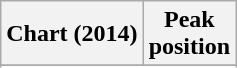<table class="wikitable sortable plainrowheaders" style="text-align:center;">
<tr>
<th>Chart (2014)</th>
<th>Peak<br>position</th>
</tr>
<tr>
</tr>
<tr>
</tr>
<tr>
</tr>
</table>
